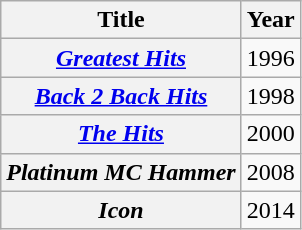<table class="wikitable plainrowheaders" style="text-align:center;">
<tr>
<th>Title</th>
<th>Year</th>
</tr>
<tr>
<th scope="row"><em><a href='#'>Greatest Hits</a></em></th>
<td>1996</td>
</tr>
<tr>
<th scope="row"><em><a href='#'>Back 2 Back Hits</a></em></th>
<td>1998</td>
</tr>
<tr>
<th scope="row"><em><a href='#'>The Hits</a></em></th>
<td>2000</td>
</tr>
<tr>
<th scope="row"><em>Platinum MC Hammer</em></th>
<td>2008</td>
</tr>
<tr>
<th scope="row"><em>Icon</em></th>
<td>2014</td>
</tr>
</table>
